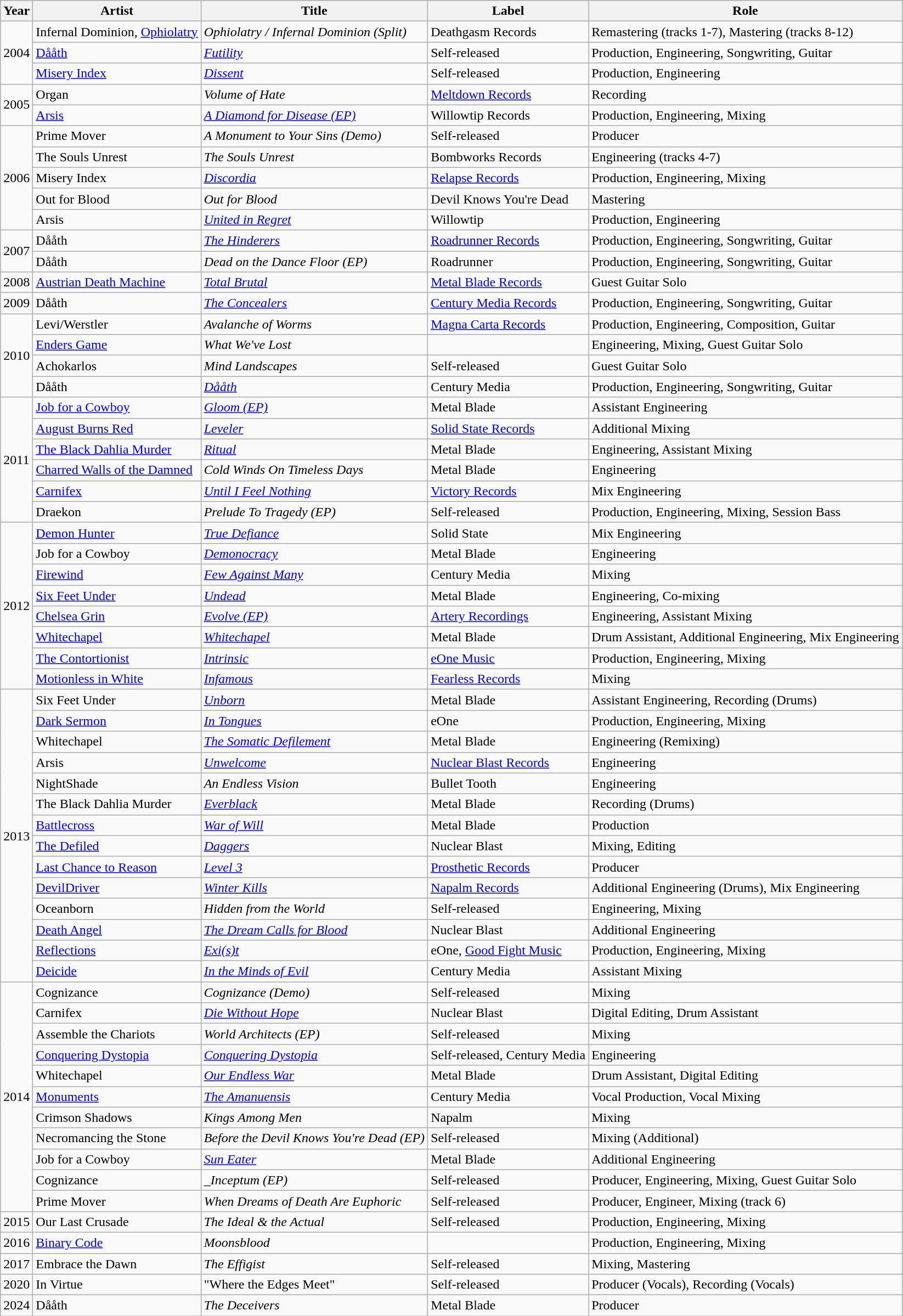<table class="wikitable sortable">
<tr>
<th>Year</th>
<th>Artist</th>
<th>Title</th>
<th>Label</th>
<th>Role</th>
</tr>
<tr>
<td rowspan="3">2004</td>
<td>Infernal Dominion, <a href='#'>Ophiolatry</a></td>
<td><em>Ophiolatry / Infernal Dominion (Split)</em></td>
<td>Deathgasm Records</td>
<td>Remastering (tracks 1-7), Mastering (tracks 8-12)</td>
</tr>
<tr>
<td><a href='#'>Dååth</a></td>
<td><em><a href='#'>Futility</a></em></td>
<td>Self-released</td>
<td>Production, Engineering, Songwriting, Guitar</td>
</tr>
<tr>
<td><a href='#'>Misery Index</a></td>
<td><em><a href='#'>Dissent</a></em></td>
<td>Self-released</td>
<td>Production, Engineering</td>
</tr>
<tr>
<td rowspan="2">2005</td>
<td>Organ</td>
<td><em>Volume of Hate</em></td>
<td><a href='#'>Meltdown Records</a></td>
<td>Recording</td>
</tr>
<tr>
<td><a href='#'>Arsis</a></td>
<td><em><a href='#'>A Diamond for Disease (EP)</a></em></td>
<td>Willowtip Records</td>
<td>Production, Engineering, Mixing</td>
</tr>
<tr>
<td rowspan="5">2006</td>
<td>Prime Mover</td>
<td><em>A Monument to Your Sins (Demo)</em></td>
<td>Self-released</td>
<td>Producer</td>
</tr>
<tr>
<td>The Souls Unrest</td>
<td><em>The Souls Unrest</em></td>
<td>Bombworks Records</td>
<td>Engineering (tracks 4-7)</td>
</tr>
<tr>
<td>Misery Index</td>
<td><em><a href='#'>Discordia</a></em></td>
<td><a href='#'>Relapse Records</a></td>
<td>Production, Engineering, Mixing</td>
</tr>
<tr>
<td>Out for Blood</td>
<td><em>Out for Blood</em></td>
<td>Devil Knows You're Dead</td>
<td>Mastering</td>
</tr>
<tr>
<td>Arsis</td>
<td><em><a href='#'>United in Regret</a></em></td>
<td>Willowtip</td>
<td>Production, Engineering</td>
</tr>
<tr>
<td rowspan="2">2007</td>
<td>Dååth</td>
<td><em><a href='#'>The Hinderers</a></em></td>
<td><a href='#'>Roadrunner Records</a></td>
<td>Production, Engineering, Songwriting, Guitar</td>
</tr>
<tr>
<td>Dååth</td>
<td><em>Dead on the Dance Floor (EP)</em></td>
<td>Roadrunner</td>
<td>Production, Engineering, Songwriting, Guitar</td>
</tr>
<tr>
<td rowspan="1">2008</td>
<td><a href='#'>Austrian Death Machine</a></td>
<td><em><a href='#'>Total Brutal</a></em></td>
<td><a href='#'>Metal Blade Records</a></td>
<td>Guest Guitar Solo</td>
</tr>
<tr>
<td rowspan="1">2009</td>
<td>Dååth</td>
<td><em><a href='#'>The Concealers</a></em></td>
<td><a href='#'>Century Media Records</a></td>
<td>Production, Engineering, Songwriting, Guitar</td>
</tr>
<tr>
<td rowspan="4">2010</td>
<td>Levi/Werstler</td>
<td><em>Avalanche of Worms</em></td>
<td><a href='#'>Magna Carta Records</a></td>
<td>Production, Engineering, Composition, Guitar</td>
</tr>
<tr>
<td><a href='#'>Enders Game</a></td>
<td><em>What We've Lost</em></td>
<td></td>
<td>Engineering, Mixing, Guest Guitar Solo</td>
</tr>
<tr>
<td>Achokarlos</td>
<td><em>Mind Landscapes</em></td>
<td>Self-released</td>
<td>Guest Guitar Solo</td>
</tr>
<tr>
<td>Dååth</td>
<td><em><a href='#'>Dååth</a></em></td>
<td>Century Media</td>
<td>Production, Engineering, Songwriting, Guitar</td>
</tr>
<tr>
<td rowspan="6">2011</td>
<td><a href='#'>Job for a Cowboy</a></td>
<td><em><a href='#'>Gloom (EP)</a></em></td>
<td>Metal Blade</td>
<td>Assistant Engineering</td>
</tr>
<tr>
<td><a href='#'>August Burns Red</a></td>
<td><em><a href='#'>Leveler</a></em></td>
<td><a href='#'>Solid State Records</a></td>
<td>Additional Mixing</td>
</tr>
<tr>
<td><a href='#'>The Black Dahlia Murder</a></td>
<td><em><a href='#'>Ritual</a></em></td>
<td>Metal Blade</td>
<td>Engineering, Assistant Mixing</td>
</tr>
<tr>
<td><a href='#'>Charred Walls of the Damned</a></td>
<td><em>Cold Winds On Timeless Days</em></td>
<td>Metal Blade</td>
<td>Engineering</td>
</tr>
<tr>
<td><a href='#'>Carnifex</a></td>
<td><em><a href='#'>Until I Feel Nothing</a></em></td>
<td><a href='#'>Victory Records</a></td>
<td>Mix Engineering</td>
</tr>
<tr>
<td>Draekon</td>
<td><em>Prelude To Tragedy (EP)</em></td>
<td>Self-released</td>
<td>Production, Engineering, Mixing, Session Bass</td>
</tr>
<tr>
<td rowspan="8">2012</td>
<td><a href='#'>Demon Hunter</a></td>
<td><em><a href='#'>True Defiance</a></em></td>
<td>Solid State</td>
<td>Mix Engineering</td>
</tr>
<tr>
<td>Job for a Cowboy</td>
<td><em><a href='#'>Demonocracy</a></em></td>
<td>Metal Blade</td>
<td>Engineering</td>
</tr>
<tr>
<td><a href='#'>Firewind</a></td>
<td><em><a href='#'>Few Against Many</a></em></td>
<td>Century Media</td>
<td>Mixing</td>
</tr>
<tr>
<td><a href='#'>Six Feet Under</a></td>
<td><em><a href='#'>Undead</a></em></td>
<td>Metal Blade</td>
<td>Engineering, Co-mixing</td>
</tr>
<tr>
<td><a href='#'>Chelsea Grin</a></td>
<td><em><a href='#'>Evolve (EP)</a></em></td>
<td><a href='#'>Artery Recordings</a></td>
<td>Engineering, Assistant Mixing</td>
</tr>
<tr>
<td><a href='#'>Whitechapel</a></td>
<td><em><a href='#'>Whitechapel</a></em></td>
<td>Metal Blade</td>
<td>Drum Assistant, Additional Engineering, Mix Engineering</td>
</tr>
<tr>
<td><a href='#'>The Contortionist</a></td>
<td><em><a href='#'>Intrinsic</a></em></td>
<td><a href='#'>eOne Music</a></td>
<td>Production, Engineering, Mixing</td>
</tr>
<tr>
<td><a href='#'>Motionless in White</a></td>
<td><em><a href='#'>Infamous</a></em></td>
<td><a href='#'>Fearless Records</a></td>
<td>Mixing</td>
</tr>
<tr>
<td rowspan="14">2013</td>
<td>Six Feet Under</td>
<td><em><a href='#'>Unborn</a></em></td>
<td>Metal Blade</td>
<td>Assistant Engineering, Recording (Drums)</td>
</tr>
<tr>
<td><a href='#'>Dark Sermon</a></td>
<td><em><a href='#'>In Tongues</a></em></td>
<td>eOne</td>
<td>Production, Engineering, Mixing</td>
</tr>
<tr>
<td>Whitechapel</td>
<td><em><a href='#'>The Somatic Defilement</a></em></td>
<td>Metal Blade</td>
<td>Engineering (Remixing)</td>
</tr>
<tr>
<td>Arsis</td>
<td><em><a href='#'>Unwelcome</a></em></td>
<td><a href='#'>Nuclear Blast Records</a></td>
<td>Engineering</td>
</tr>
<tr>
<td>NightShade</td>
<td><em>An Endless Vision</em></td>
<td>Bullet Tooth</td>
<td>Engineering</td>
</tr>
<tr>
<td>The Black Dahlia Murder</td>
<td><em><a href='#'>Everblack</a></em></td>
<td>Metal Blade</td>
<td>Recording (Drums)</td>
</tr>
<tr>
<td><a href='#'>Battlecross</a></td>
<td><em><a href='#'>War of Will</a></em></td>
<td>Metal Blade</td>
<td>Production</td>
</tr>
<tr>
<td><a href='#'>The Defiled</a></td>
<td><em><a href='#'>Daggers</a></em></td>
<td>Nuclear Blast</td>
<td>Mixing, Editing</td>
</tr>
<tr>
<td><a href='#'>Last Chance to Reason</a></td>
<td><em><a href='#'>Level 3</a></em></td>
<td><a href='#'>Prosthetic Records</a></td>
<td>Producer</td>
</tr>
<tr>
<td><a href='#'>DevilDriver</a></td>
<td><em><a href='#'>Winter Kills</a></em></td>
<td><a href='#'>Napalm Records</a></td>
<td>Additional Engineering (Drums), Mix Engineering</td>
</tr>
<tr>
<td>Oceanborn</td>
<td><em>Hidden from the World</em></td>
<td>Self-released</td>
<td>Engineering, Mixing</td>
</tr>
<tr>
<td><a href='#'>Death Angel</a></td>
<td><em><a href='#'>The Dream Calls for Blood</a></em></td>
<td>Nuclear Blast</td>
<td>Additional Engineering</td>
</tr>
<tr>
<td><a href='#'>Reflections</a></td>
<td><em><a href='#'>Exi(s)t</a></em></td>
<td>eOne, <a href='#'>Good Fight Music</a></td>
<td>Production, Engineering, Mixing</td>
</tr>
<tr>
<td><a href='#'>Deicide</a></td>
<td><em><a href='#'>In the Minds of Evil</a></em></td>
<td>Century Media</td>
<td>Assistant Mixing</td>
</tr>
<tr>
<td rowspan="11">2014</td>
<td>Cognizance</td>
<td><em>Cognizance (Demo)</em></td>
<td>Self-released</td>
<td>Mixing</td>
</tr>
<tr>
<td>Carnifex</td>
<td><em><a href='#'>Die Without Hope</a></em></td>
<td>Nuclear Blast</td>
<td>Digital Editing, Drum Assistant</td>
</tr>
<tr>
<td>Assemble the Chariots</td>
<td><em>World Architects (EP)</em></td>
<td>Self-released</td>
<td>Mixing</td>
</tr>
<tr>
<td><a href='#'>Conquering Dystopia</a></td>
<td><em><a href='#'>Conquering Dystopia</a></em></td>
<td>Self-released, Century Media</td>
<td>Engineering</td>
</tr>
<tr>
<td>Whitechapel</td>
<td><em><a href='#'>Our Endless War</a></em></td>
<td>Metal Blade</td>
<td>Drum Assistant, Digital Editing</td>
</tr>
<tr>
<td><a href='#'>Monuments</a></td>
<td><em><a href='#'>The Amanuensis</a></em></td>
<td>Century Media</td>
<td>Vocal Production, Vocal Mixing</td>
</tr>
<tr>
<td>Crimson Shadows</td>
<td><em>Kings Among Men</em></td>
<td>Napalm</td>
<td>Mixing</td>
</tr>
<tr>
<td>Necromancing the Stone</td>
<td><em>Before the Devil Knows You're Dead (EP)</em></td>
<td>Self-released</td>
<td>Mixing (Additional)</td>
</tr>
<tr>
<td>Job for a Cowboy</td>
<td><em><a href='#'>Sun Eater</a></em></td>
<td>Metal Blade</td>
<td>Additional Engineering</td>
</tr>
<tr>
<td>Cognizance</td>
<td><em>_Inceptum (EP)</em></td>
<td>Self-released</td>
<td>Producer, Engineering, Mixing, Guest Guitar Solo</td>
</tr>
<tr>
<td>Prime Mover</td>
<td><em>When Dreams of Death Are Euphoric</em></td>
<td>Self-released</td>
<td>Producer, Engineer, Mixing (track 6)</td>
</tr>
<tr>
<td rowspan="1">2015</td>
<td>Our Last Crusade</td>
<td><em>The Ideal & the Actual</em></td>
<td>Self-released</td>
<td>Production, Engineering, Mixing</td>
</tr>
<tr>
<td rowspan="1">2016</td>
<td><a href='#'>Binary Code</a></td>
<td><em>Moonsblood</em></td>
<td></td>
<td>Production, Engineering, Mixing</td>
</tr>
<tr>
<td rowspan="1">2017</td>
<td>Embrace the Dawn</td>
<td><em>The Effigist</em></td>
<td>Self-released</td>
<td>Mixing, Mastering</td>
</tr>
<tr>
<td rowspan="1">2020</td>
<td>In Virtue</td>
<td>"Where the Edges Meet"</td>
<td>Self-released</td>
<td>Producer (Vocals), Recording (Vocals)</td>
</tr>
<tr>
<td rowspan="1">2024</td>
<td>Dååth</td>
<td><em>The Deceivers</em></td>
<td>Metal Blade</td>
<td>Producer</td>
</tr>
</table>
